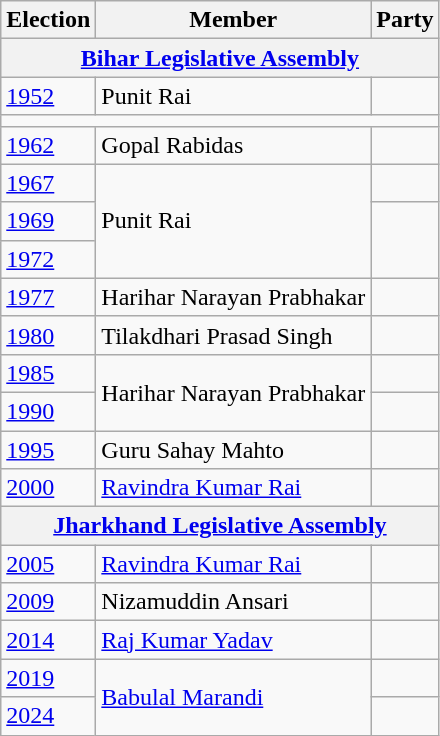<table class="wikitable sortable">
<tr>
<th>Election</th>
<th>Member</th>
<th colspan=2>Party</th>
</tr>
<tr>
<th colspan=4><a href='#'>Bihar Legislative Assembly</a></th>
</tr>
<tr>
<td><a href='#'>1952</a></td>
<td>Punit Rai</td>
<td></td>
</tr>
<tr>
<td colspan="4"></td>
</tr>
<tr>
<td><a href='#'>1962</a></td>
<td>Gopal Rabidas</td>
<td></td>
</tr>
<tr>
<td><a href='#'>1967</a></td>
<td rowspan=3>Punit Rai</td>
<td></td>
</tr>
<tr>
<td><a href='#'>1969</a></td>
</tr>
<tr>
<td><a href='#'>1972</a></td>
</tr>
<tr>
<td><a href='#'>1977</a></td>
<td>Harihar Narayan Prabhakar</td>
<td></td>
</tr>
<tr>
<td><a href='#'>1980</a></td>
<td>Tilakdhari Prasad Singh</td>
<td></td>
</tr>
<tr>
<td><a href='#'>1985</a></td>
<td rowspan=2>Harihar Narayan Prabhakar</td>
<td></td>
</tr>
<tr>
<td><a href='#'>1990</a></td>
<td></td>
</tr>
<tr>
<td><a href='#'>1995</a></td>
<td>Guru Sahay Mahto</td>
<td></td>
</tr>
<tr>
<td><a href='#'>2000</a></td>
<td><a href='#'>Ravindra Kumar Rai</a></td>
<td></td>
</tr>
<tr>
<th colspan=4><a href='#'>Jharkhand Legislative Assembly</a></th>
</tr>
<tr>
<td><a href='#'>2005</a></td>
<td><a href='#'>Ravindra Kumar Rai</a></td>
<td></td>
</tr>
<tr>
<td><a href='#'>2009</a></td>
<td>Nizamuddin Ansari</td>
<td></td>
</tr>
<tr>
<td><a href='#'>2014</a></td>
<td><a href='#'>Raj Kumar Yadav</a></td>
<td></td>
</tr>
<tr>
<td><a href='#'>2019</a></td>
<td rowspan=2><a href='#'>Babulal Marandi</a></td>
<td></td>
</tr>
<tr>
<td><a href='#'>2024</a></td>
<td></td>
</tr>
</table>
